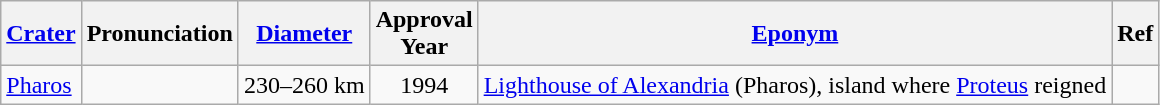<table class="wikitable">
<tr>
<th><a href='#'>Crater</a></th>
<th>Pronunciation</th>
<th><a href='#'>Diameter</a></th>
<th>Approval<br>Year</th>
<th><a href='#'>Eponym</a></th>
<th>Ref</th>
</tr>
<tr id="Pharos">
<td><a href='#'>Pharos</a></td>
<td> </td>
<td align=right>230–260 km</td>
<td align=center>1994</td>
<td><a href='#'>Lighthouse of Alexandria</a> (Pharos), island where <a href='#'>Proteus</a> reigned</td>
<td></td>
</tr>
</table>
